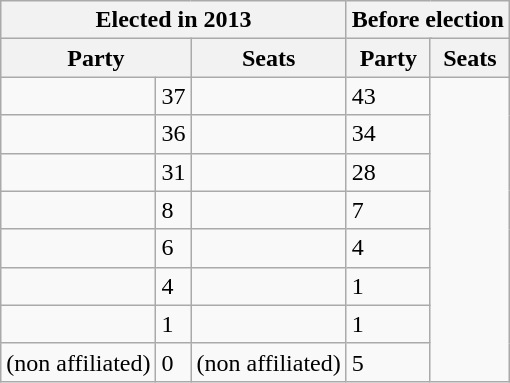<table class="wikitable">
<tr>
<th colspan=3>Elected in 2013</th>
<th colspan=3>Before election</th>
</tr>
<tr>
<th colspan=2>Party</th>
<th>Seats</th>
<th colspan=2>Party</th>
<th>Seats</th>
</tr>
<tr>
<td></td>
<td>37</td>
<td></td>
<td>43</td>
</tr>
<tr>
<td></td>
<td>36</td>
<td></td>
<td>34</td>
</tr>
<tr>
<td></td>
<td>31</td>
<td></td>
<td>28</td>
</tr>
<tr>
<td></td>
<td>8</td>
<td></td>
<td>7</td>
</tr>
<tr>
<td></td>
<td>6</td>
<td></td>
<td>4</td>
</tr>
<tr>
<td></td>
<td>4</td>
<td></td>
<td>1</td>
</tr>
<tr>
<td></td>
<td>1</td>
<td></td>
<td>1</td>
</tr>
<tr>
<td> (non affiliated)</td>
<td>0</td>
<td> (non affiliated)</td>
<td>5</td>
</tr>
</table>
